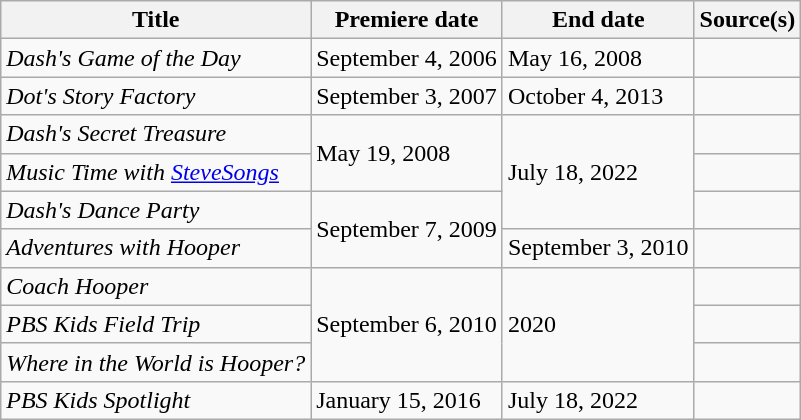<table class="wikitable sortable">
<tr>
<th>Title</th>
<th>Premiere date</th>
<th>End date</th>
<th>Source(s)</th>
</tr>
<tr>
<td><em>Dash's Game of the Day</em></td>
<td>September 4, 2006</td>
<td>May 16, 2008</td>
<td></td>
</tr>
<tr>
<td><em>Dot's Story Factory</em></td>
<td>September 3, 2007</td>
<td>October 4, 2013</td>
<td></td>
</tr>
<tr>
<td><em>Dash's Secret Treasure</em></td>
<td rowspan=2>May 19, 2008</td>
<td rowspan=3>July 18, 2022</td>
<td></td>
</tr>
<tr>
<td><em>Music Time with <a href='#'>SteveSongs</a></em></td>
<td></td>
</tr>
<tr>
<td><em>Dash's Dance Party</em></td>
<td rowspan=2>September 7, 2009</td>
<td></td>
</tr>
<tr>
<td><em>Adventures with Hooper</em></td>
<td>September 3, 2010</td>
<td></td>
</tr>
<tr>
<td><em>Coach Hooper</em></td>
<td rowspan=3>September 6, 2010</td>
<td rowspan=3>2020</td>
<td></td>
</tr>
<tr>
<td><em>PBS Kids Field Trip</em></td>
<td></td>
</tr>
<tr>
<td><em>Where in the World is Hooper?</em></td>
<td></td>
</tr>
<tr>
<td><em>PBS Kids Spotlight</em></td>
<td>January 15, 2016</td>
<td>July 18, 2022</td>
<td></td>
</tr>
</table>
